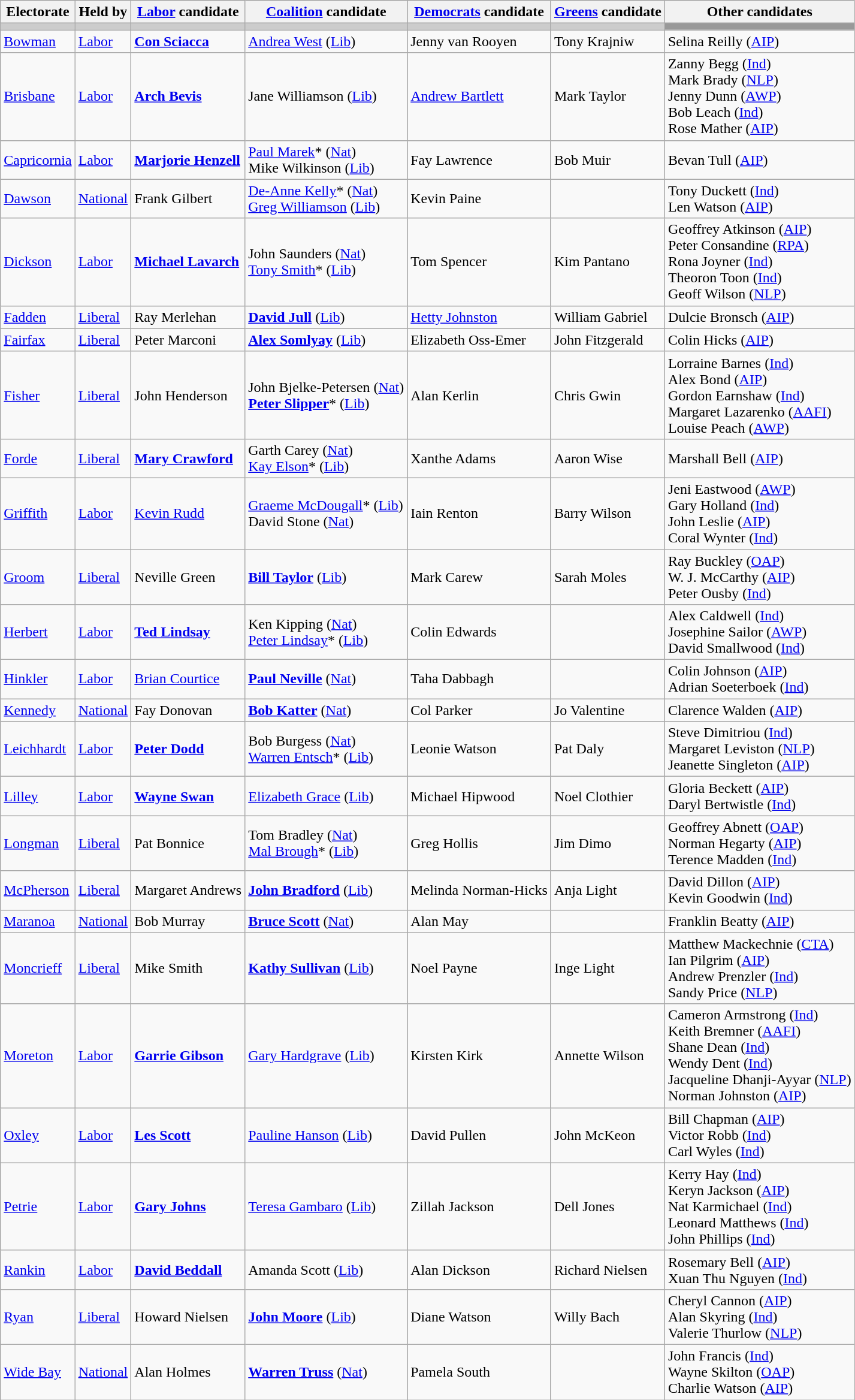<table class="wikitable">
<tr>
<th>Electorate</th>
<th>Held by</th>
<th><a href='#'>Labor</a> candidate</th>
<th><a href='#'>Coalition</a> candidate</th>
<th><a href='#'>Democrats</a> candidate</th>
<th><a href='#'>Greens</a> candidate</th>
<th>Other candidates</th>
</tr>
<tr bgcolor="#cccccc">
<td></td>
<td></td>
<td></td>
<td></td>
<td></td>
<td></td>
<td bgcolor="#999999"></td>
</tr>
<tr>
<td><a href='#'>Bowman</a></td>
<td><a href='#'>Labor</a></td>
<td><strong><a href='#'>Con Sciacca</a></strong></td>
<td><a href='#'>Andrea West</a> (<a href='#'>Lib</a>)</td>
<td>Jenny van Rooyen</td>
<td>Tony Krajniw</td>
<td>Selina Reilly (<a href='#'>AIP</a>)</td>
</tr>
<tr>
<td><a href='#'>Brisbane</a></td>
<td><a href='#'>Labor</a></td>
<td><strong><a href='#'>Arch Bevis</a></strong></td>
<td>Jane Williamson (<a href='#'>Lib</a>)</td>
<td><a href='#'>Andrew Bartlett</a></td>
<td>Mark Taylor</td>
<td>Zanny Begg (<a href='#'>Ind</a>)<br>Mark Brady (<a href='#'>NLP</a>)<br>Jenny Dunn (<a href='#'>AWP</a>)<br>Bob Leach (<a href='#'>Ind</a>)<br>Rose Mather (<a href='#'>AIP</a>)</td>
</tr>
<tr>
<td><a href='#'>Capricornia</a></td>
<td><a href='#'>Labor</a></td>
<td><strong><a href='#'>Marjorie Henzell</a></strong></td>
<td><a href='#'>Paul Marek</a>* (<a href='#'>Nat</a>)<br>Mike Wilkinson (<a href='#'>Lib</a>)</td>
<td>Fay Lawrence</td>
<td>Bob Muir</td>
<td>Bevan Tull (<a href='#'>AIP</a>)</td>
</tr>
<tr>
<td><a href='#'>Dawson</a></td>
<td><a href='#'>National</a></td>
<td>Frank Gilbert</td>
<td><a href='#'>De-Anne Kelly</a>* (<a href='#'>Nat</a>)<br><a href='#'>Greg Williamson</a> (<a href='#'>Lib</a>)</td>
<td>Kevin Paine</td>
<td></td>
<td>Tony Duckett (<a href='#'>Ind</a>)<br>Len Watson (<a href='#'>AIP</a>)</td>
</tr>
<tr>
<td><a href='#'>Dickson</a></td>
<td><a href='#'>Labor</a></td>
<td><strong><a href='#'>Michael Lavarch</a></strong></td>
<td>John Saunders (<a href='#'>Nat</a>)<br><a href='#'>Tony Smith</a>* (<a href='#'>Lib</a>)</td>
<td>Tom Spencer</td>
<td>Kim Pantano</td>
<td>Geoffrey Atkinson (<a href='#'>AIP</a>)<br>Peter Consandine (<a href='#'>RPA</a>)<br>Rona Joyner (<a href='#'>Ind</a>)<br>Theoron Toon (<a href='#'>Ind</a>)<br>Geoff Wilson (<a href='#'>NLP</a>)</td>
</tr>
<tr>
<td><a href='#'>Fadden</a></td>
<td><a href='#'>Liberal</a></td>
<td>Ray Merlehan</td>
<td><strong><a href='#'>David Jull</a></strong> (<a href='#'>Lib</a>)</td>
<td><a href='#'>Hetty Johnston</a></td>
<td>William Gabriel</td>
<td>Dulcie Bronsch (<a href='#'>AIP</a>)</td>
</tr>
<tr>
<td><a href='#'>Fairfax</a></td>
<td><a href='#'>Liberal</a></td>
<td>Peter Marconi</td>
<td><strong><a href='#'>Alex Somlyay</a></strong> (<a href='#'>Lib</a>)</td>
<td>Elizabeth Oss-Emer</td>
<td>John Fitzgerald</td>
<td>Colin Hicks (<a href='#'>AIP</a>)</td>
</tr>
<tr>
<td><a href='#'>Fisher</a></td>
<td><a href='#'>Liberal</a></td>
<td>John Henderson</td>
<td>John Bjelke-Petersen (<a href='#'>Nat</a>)<br><strong><a href='#'>Peter Slipper</a></strong>* (<a href='#'>Lib</a>)</td>
<td>Alan Kerlin</td>
<td>Chris Gwin</td>
<td>Lorraine Barnes (<a href='#'>Ind</a>)<br>Alex Bond (<a href='#'>AIP</a>)<br>Gordon Earnshaw (<a href='#'>Ind</a>)<br>Margaret Lazarenko (<a href='#'>AAFI</a>)<br>Louise Peach (<a href='#'>AWP</a>)</td>
</tr>
<tr>
<td><a href='#'>Forde</a></td>
<td><a href='#'>Liberal</a></td>
<td><strong><a href='#'>Mary Crawford</a></strong></td>
<td>Garth Carey (<a href='#'>Nat</a>)<br><a href='#'>Kay Elson</a>* (<a href='#'>Lib</a>)</td>
<td>Xanthe Adams</td>
<td>Aaron Wise</td>
<td>Marshall Bell (<a href='#'>AIP</a>)</td>
</tr>
<tr>
<td><a href='#'>Griffith</a></td>
<td><a href='#'>Labor</a></td>
<td><a href='#'>Kevin Rudd</a></td>
<td><a href='#'>Graeme McDougall</a>* (<a href='#'>Lib</a>)<br>David Stone (<a href='#'>Nat</a>)</td>
<td>Iain Renton</td>
<td>Barry Wilson</td>
<td>Jeni Eastwood (<a href='#'>AWP</a>)<br>Gary Holland (<a href='#'>Ind</a>)<br>John Leslie (<a href='#'>AIP</a>)<br>Coral Wynter (<a href='#'>Ind</a>)</td>
</tr>
<tr>
<td><a href='#'>Groom</a></td>
<td><a href='#'>Liberal</a></td>
<td>Neville Green</td>
<td><strong><a href='#'>Bill Taylor</a></strong> (<a href='#'>Lib</a>)</td>
<td>Mark Carew</td>
<td>Sarah Moles</td>
<td>Ray Buckley (<a href='#'>OAP</a>)<br>W. J. McCarthy (<a href='#'>AIP</a>)<br>Peter Ousby (<a href='#'>Ind</a>)</td>
</tr>
<tr>
<td><a href='#'>Herbert</a></td>
<td><a href='#'>Labor</a></td>
<td><strong><a href='#'>Ted Lindsay</a></strong></td>
<td>Ken Kipping (<a href='#'>Nat</a>)<br><a href='#'>Peter Lindsay</a>* (<a href='#'>Lib</a>)</td>
<td>Colin Edwards</td>
<td></td>
<td>Alex Caldwell (<a href='#'>Ind</a>)<br>Josephine Sailor (<a href='#'>AWP</a>)<br>David Smallwood (<a href='#'>Ind</a>)</td>
</tr>
<tr>
<td><a href='#'>Hinkler</a></td>
<td><a href='#'>Labor</a></td>
<td><a href='#'>Brian Courtice</a></td>
<td><strong><a href='#'>Paul Neville</a></strong> (<a href='#'>Nat</a>)</td>
<td>Taha Dabbagh</td>
<td></td>
<td>Colin Johnson (<a href='#'>AIP</a>)<br>Adrian Soeterboek (<a href='#'>Ind</a>)</td>
</tr>
<tr>
<td><a href='#'>Kennedy</a></td>
<td><a href='#'>National</a></td>
<td>Fay Donovan</td>
<td><strong><a href='#'>Bob Katter</a></strong> (<a href='#'>Nat</a>)</td>
<td>Col Parker</td>
<td>Jo Valentine</td>
<td>Clarence Walden (<a href='#'>AIP</a>)</td>
</tr>
<tr>
<td><a href='#'>Leichhardt</a></td>
<td><a href='#'>Labor</a></td>
<td><strong><a href='#'>Peter Dodd</a></strong></td>
<td>Bob Burgess (<a href='#'>Nat</a>)<br><a href='#'>Warren Entsch</a>* (<a href='#'>Lib</a>)</td>
<td>Leonie Watson</td>
<td>Pat Daly</td>
<td>Steve Dimitriou (<a href='#'>Ind</a>)<br>Margaret Leviston (<a href='#'>NLP</a>)<br>Jeanette Singleton (<a href='#'>AIP</a>)</td>
</tr>
<tr>
<td><a href='#'>Lilley</a></td>
<td><a href='#'>Labor</a></td>
<td><strong><a href='#'>Wayne Swan</a></strong></td>
<td><a href='#'>Elizabeth Grace</a> (<a href='#'>Lib</a>)</td>
<td>Michael Hipwood</td>
<td>Noel Clothier</td>
<td>Gloria Beckett (<a href='#'>AIP</a>)<br>Daryl Bertwistle (<a href='#'>Ind</a>)</td>
</tr>
<tr>
<td><a href='#'>Longman</a></td>
<td><a href='#'>Liberal</a></td>
<td>Pat Bonnice</td>
<td>Tom Bradley (<a href='#'>Nat</a>)<br><a href='#'>Mal Brough</a>* (<a href='#'>Lib</a>)</td>
<td>Greg Hollis</td>
<td>Jim Dimo</td>
<td>Geoffrey Abnett (<a href='#'>OAP</a>)<br>Norman Hegarty (<a href='#'>AIP</a>)<br>Terence Madden (<a href='#'>Ind</a>)</td>
</tr>
<tr>
<td><a href='#'>McPherson</a></td>
<td><a href='#'>Liberal</a></td>
<td>Margaret Andrews</td>
<td><strong><a href='#'>John Bradford</a></strong> (<a href='#'>Lib</a>)</td>
<td>Melinda Norman-Hicks</td>
<td>Anja Light</td>
<td>David Dillon (<a href='#'>AIP</a>)<br>Kevin Goodwin (<a href='#'>Ind</a>)</td>
</tr>
<tr>
<td><a href='#'>Maranoa</a></td>
<td><a href='#'>National</a></td>
<td>Bob Murray</td>
<td><strong><a href='#'>Bruce Scott</a></strong> (<a href='#'>Nat</a>)</td>
<td>Alan May</td>
<td></td>
<td>Franklin Beatty (<a href='#'>AIP</a>)</td>
</tr>
<tr>
<td><a href='#'>Moncrieff</a></td>
<td><a href='#'>Liberal</a></td>
<td>Mike Smith</td>
<td><strong><a href='#'>Kathy Sullivan</a></strong> (<a href='#'>Lib</a>)</td>
<td>Noel Payne</td>
<td>Inge Light</td>
<td>Matthew Mackechnie (<a href='#'>CTA</a>)<br>Ian Pilgrim (<a href='#'>AIP</a>)<br>Andrew Prenzler (<a href='#'>Ind</a>)<br>Sandy Price (<a href='#'>NLP</a>)</td>
</tr>
<tr>
<td><a href='#'>Moreton</a></td>
<td><a href='#'>Labor</a></td>
<td><strong><a href='#'>Garrie Gibson</a></strong></td>
<td><a href='#'>Gary Hardgrave</a> (<a href='#'>Lib</a>)</td>
<td>Kirsten Kirk</td>
<td>Annette Wilson</td>
<td>Cameron Armstrong (<a href='#'>Ind</a>)<br>Keith Bremner (<a href='#'>AAFI</a>)<br>Shane Dean (<a href='#'>Ind</a>)<br>Wendy Dent (<a href='#'>Ind</a>)<br>Jacqueline Dhanji-Ayyar (<a href='#'>NLP</a>)<br>Norman Johnston (<a href='#'>AIP</a>)</td>
</tr>
<tr>
<td><a href='#'>Oxley</a></td>
<td><a href='#'>Labor</a></td>
<td><strong><a href='#'>Les Scott</a></strong></td>
<td><a href='#'>Pauline Hanson</a> (<a href='#'>Lib</a>)</td>
<td>David Pullen</td>
<td>John McKeon</td>
<td>Bill Chapman (<a href='#'>AIP</a>)<br>Victor Robb (<a href='#'>Ind</a>)<br>Carl Wyles (<a href='#'>Ind</a>)</td>
</tr>
<tr>
<td><a href='#'>Petrie</a></td>
<td><a href='#'>Labor</a></td>
<td><strong><a href='#'>Gary Johns</a></strong></td>
<td><a href='#'>Teresa Gambaro</a> (<a href='#'>Lib</a>)</td>
<td>Zillah Jackson</td>
<td>Dell Jones</td>
<td>Kerry Hay (<a href='#'>Ind</a>)<br>Keryn Jackson (<a href='#'>AIP</a>)<br>Nat Karmichael (<a href='#'>Ind</a>)<br>Leonard Matthews (<a href='#'>Ind</a>)<br>John Phillips (<a href='#'>Ind</a>)</td>
</tr>
<tr>
<td><a href='#'>Rankin</a></td>
<td><a href='#'>Labor</a></td>
<td><strong><a href='#'>David Beddall</a></strong></td>
<td>Amanda Scott (<a href='#'>Lib</a>)</td>
<td>Alan Dickson</td>
<td>Richard Nielsen</td>
<td>Rosemary Bell (<a href='#'>AIP</a>)<br>Xuan Thu Nguyen (<a href='#'>Ind</a>)</td>
</tr>
<tr>
<td><a href='#'>Ryan</a></td>
<td><a href='#'>Liberal</a></td>
<td>Howard Nielsen</td>
<td><strong><a href='#'>John Moore</a></strong> (<a href='#'>Lib</a>)</td>
<td>Diane Watson</td>
<td>Willy Bach</td>
<td>Cheryl Cannon (<a href='#'>AIP</a>)<br>Alan Skyring (<a href='#'>Ind</a>)<br>Valerie Thurlow (<a href='#'>NLP</a>)</td>
</tr>
<tr>
<td><a href='#'>Wide Bay</a></td>
<td><a href='#'>National</a></td>
<td>Alan Holmes</td>
<td><strong><a href='#'>Warren Truss</a></strong> (<a href='#'>Nat</a>)</td>
<td>Pamela South</td>
<td></td>
<td>John Francis (<a href='#'>Ind</a>)<br>Wayne Skilton (<a href='#'>OAP</a>)<br>Charlie Watson (<a href='#'>AIP</a>)</td>
</tr>
</table>
